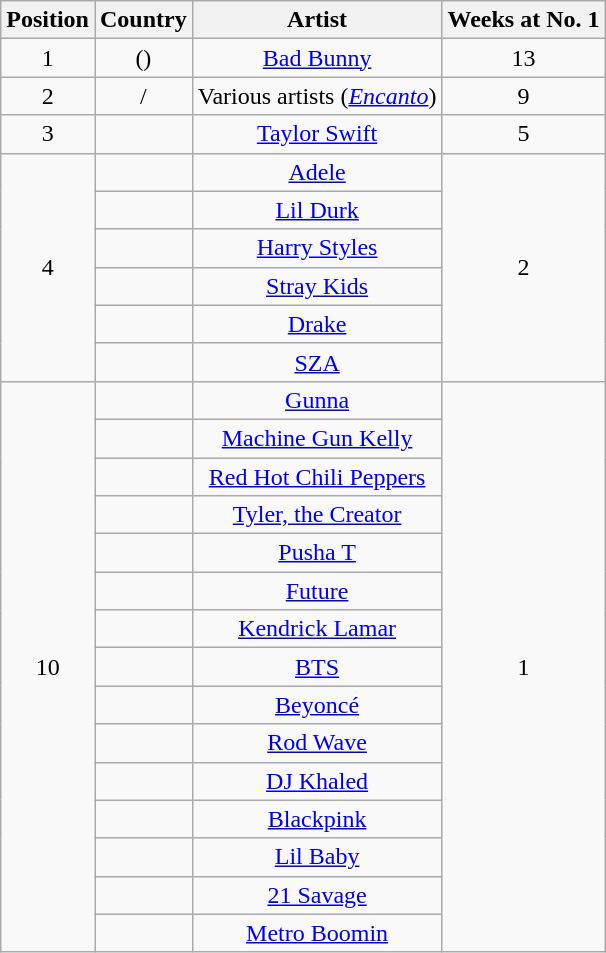<table class="wikitable plainrowheaders" style="text-align:center;">
<tr>
<th>Position </th>
<th>Country</th>
<th>Artist</th>
<th>Weeks at No. 1</th>
</tr>
<tr>
<td>1</td>
<td> ()</td>
<td><a href='#'>Bad Bunny</a></td>
<td>13</td>
</tr>
<tr>
<td>2</td>
<td>/</td>
<td>Various artists (<em><a href='#'>Encanto</a></em>)</td>
<td>9</td>
</tr>
<tr>
<td>3</td>
<td></td>
<td><a href='#'>Taylor Swift</a></td>
<td>5</td>
</tr>
<tr>
<td rowspan="6">4</td>
<td></td>
<td><a href='#'>Adele</a></td>
<td rowspan="6">2</td>
</tr>
<tr>
<td></td>
<td><a href='#'>Lil Durk</a></td>
</tr>
<tr>
<td></td>
<td><a href='#'>Harry Styles</a></td>
</tr>
<tr>
<td></td>
<td><a href='#'>Stray Kids</a></td>
</tr>
<tr>
<td></td>
<td><a href='#'>Drake</a></td>
</tr>
<tr>
<td></td>
<td><a href='#'>SZA</a></td>
</tr>
<tr>
<td rowspan="15">10</td>
<td></td>
<td><a href='#'>Gunna</a></td>
<td rowspan="15">1</td>
</tr>
<tr>
<td></td>
<td><a href='#'>Machine Gun Kelly</a></td>
</tr>
<tr>
<td></td>
<td><a href='#'>Red Hot Chili Peppers</a></td>
</tr>
<tr>
<td></td>
<td><a href='#'>Tyler, the Creator</a></td>
</tr>
<tr>
<td></td>
<td><a href='#'>Pusha T</a></td>
</tr>
<tr>
<td></td>
<td><a href='#'>Future</a></td>
</tr>
<tr>
<td></td>
<td><a href='#'>Kendrick Lamar</a></td>
</tr>
<tr>
<td></td>
<td><a href='#'>BTS</a></td>
</tr>
<tr>
<td></td>
<td><a href='#'>Beyoncé</a></td>
</tr>
<tr>
<td></td>
<td><a href='#'>Rod Wave</a></td>
</tr>
<tr>
<td></td>
<td><a href='#'>DJ Khaled</a></td>
</tr>
<tr>
<td></td>
<td><a href='#'>Blackpink</a></td>
</tr>
<tr>
<td></td>
<td><a href='#'>Lil Baby</a></td>
</tr>
<tr>
<td></td>
<td><a href='#'>21 Savage</a></td>
</tr>
<tr>
<td></td>
<td><a href='#'>Metro Boomin</a></td>
</tr>
</table>
